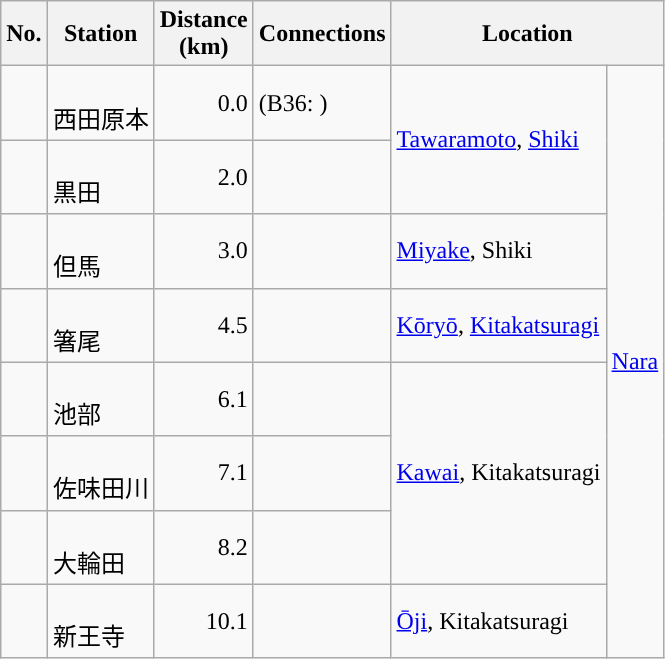<table class="wikitable" ruls="all">
<tr style="border-bottom:solid 2px #">
<th>No.</th>
<th>Station</th>
<th>Distance<br>(km)</th>
<th>Connections</th>
<th colspan="2">Location</th>
</tr>
<tr>
<td></td>
<td><br>西田原本</td>
<td style="text-align:right;">0.0</td>
<td>  (B36: )</td>
<td rowspan="2"><a href='#'>Tawaramoto</a>, <a href='#'>Shiki</a></td>
<td rowspan="8"><a href='#'>Nara</a></td>
</tr>
<tr>
<td></td>
<td><br>黒田</td>
<td style="text-align:right;">2.0</td>
<td></td>
</tr>
<tr>
<td></td>
<td><br>但馬</td>
<td style="text-align:right;">3.0</td>
<td></td>
<td><a href='#'>Miyake</a>, Shiki</td>
</tr>
<tr>
<td></td>
<td><br>箸尾</td>
<td style="text-align:right;">4.5</td>
<td></td>
<td><a href='#'>Kōryō</a>, <a href='#'>Kitakatsuragi</a></td>
</tr>
<tr>
<td></td>
<td><br>池部</td>
<td style="text-align:right;">6.1</td>
<td></td>
<td rowspan="3"><a href='#'>Kawai</a>, Kitakatsuragi</td>
</tr>
<tr>
<td></td>
<td><br>佐味田川</td>
<td style="text-align:right;">7.1</td>
<td></td>
</tr>
<tr>
<td></td>
<td><br>大輪田</td>
<td style="text-align:right;">8.2</td>
<td> </td>
</tr>
<tr>
<td></td>
<td><br>新王寺</td>
<td style="text-align:right;">10.1</td>
<td></td>
<td><a href='#'>Ōji</a>, Kitakatsuragi</td>
</tr>
</table>
